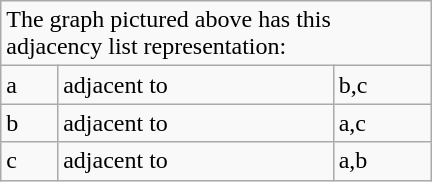<table class = "wikitable" align="right" style="width:18em;">
<tr>
<td colspan = "3">The graph pictured above has this adjacency list representation:</td>
</tr>
<tr>
<td>a</td>
<td>adjacent to</td>
<td>b,c</td>
</tr>
<tr>
<td>b</td>
<td>adjacent to</td>
<td>a,c</td>
</tr>
<tr>
<td>c</td>
<td>adjacent to</td>
<td>a,b</td>
</tr>
</table>
